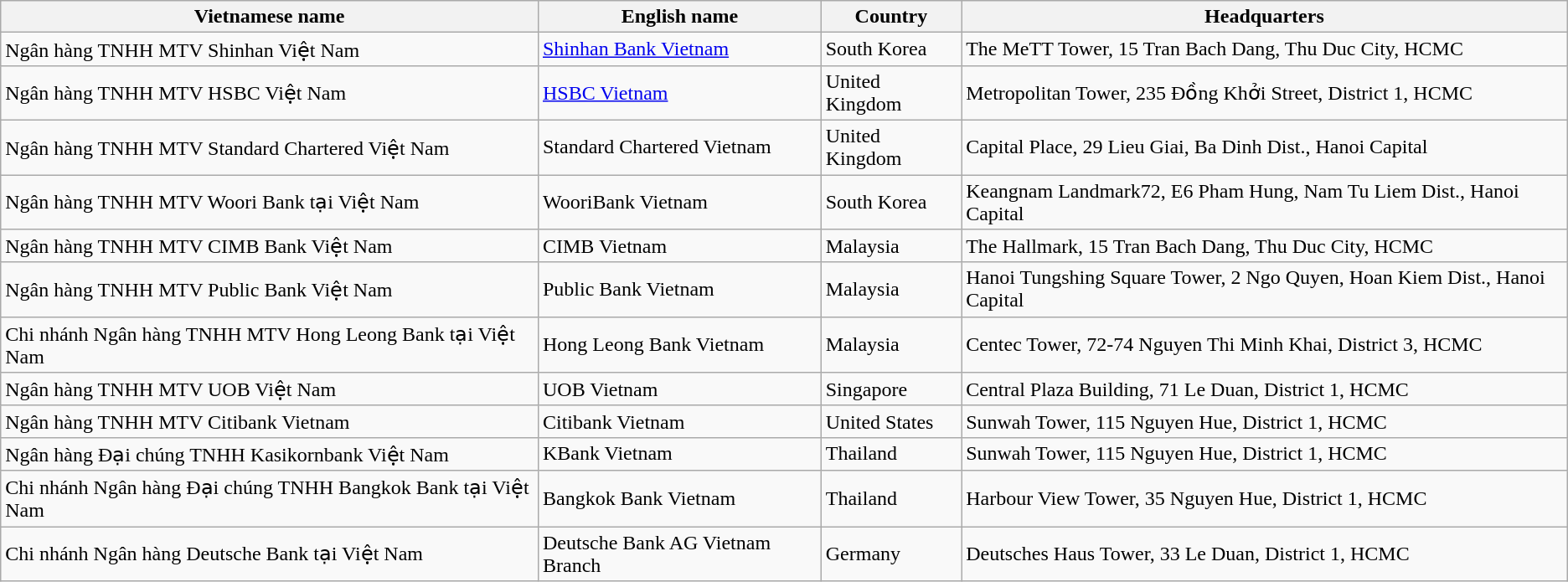<table class="wikitable sortable">
<tr>
<th>Vietnamese name</th>
<th>English name</th>
<th>Country</th>
<th>Headquarters</th>
</tr>
<tr>
<td>Ngân hàng TNHH MTV Shinhan Việt Nam</td>
<td><a href='#'>Shinhan Bank Vietnam</a></td>
<td>South Korea</td>
<td>The MeTT Tower, 15 Tran Bach Dang, Thu Duc City, HCMC</td>
</tr>
<tr>
<td>Ngân hàng TNHH MTV HSBC Việt Nam</td>
<td><a href='#'>HSBC Vietnam</a></td>
<td>United Kingdom</td>
<td>Metropolitan Tower, 235 Đồng Khởi Street, District 1, HCMC</td>
</tr>
<tr>
<td>Ngân hàng TNHH MTV Standard Chartered Việt Nam</td>
<td>Standard Chartered Vietnam</td>
<td>United Kingdom</td>
<td>Capital Place, 29 Lieu Giai, Ba Dinh Dist., Hanoi Capital</td>
</tr>
<tr>
<td>Ngân hàng TNHH MTV Woori Bank tại Việt Nam</td>
<td>WooriBank Vietnam</td>
<td>South Korea</td>
<td>Keangnam Landmark72, E6 Pham Hung, Nam Tu Liem Dist., Hanoi Capital</td>
</tr>
<tr>
<td>Ngân hàng TNHH MTV CIMB Bank Việt Nam</td>
<td>CIMB Vietnam</td>
<td>Malaysia</td>
<td>The Hallmark, 15 Tran Bach Dang, Thu Duc City, HCMC</td>
</tr>
<tr>
<td>Ngân hàng TNHH MTV Public Bank Việt Nam</td>
<td>Public Bank Vietnam</td>
<td>Malaysia</td>
<td>Hanoi Tungshing Square Tower, 2 Ngo Quyen, Hoan Kiem Dist., Hanoi Capital</td>
</tr>
<tr>
<td>Chi nhánh Ngân hàng TNHH MTV Hong Leong Bank tại Việt Nam</td>
<td>Hong Leong Bank Vietnam</td>
<td>Malaysia</td>
<td>Centec Tower, 72-74 Nguyen Thi Minh Khai, District 3, HCMC</td>
</tr>
<tr>
<td>Ngân hàng TNHH MTV UOB Việt Nam</td>
<td>UOB Vietnam</td>
<td>Singapore</td>
<td>Central Plaza Building, 71 Le Duan, District 1, HCMC</td>
</tr>
<tr>
<td>Ngân hàng TNHH MTV Citibank Vietnam</td>
<td>Citibank Vietnam</td>
<td>United States</td>
<td>Sunwah Tower, 115 Nguyen Hue, District 1, HCMC</td>
</tr>
<tr>
<td>Ngân hàng Đại chúng TNHH Kasikornbank Việt Nam</td>
<td>KBank Vietnam</td>
<td>Thailand</td>
<td>Sunwah Tower, 115 Nguyen Hue, District 1, HCMC</td>
</tr>
<tr>
<td>Chi nhánh Ngân hàng Đại chúng TNHH Bangkok Bank tại Việt Nam</td>
<td>Bangkok Bank Vietnam</td>
<td>Thailand</td>
<td>Harbour View Tower, 35 Nguyen Hue, District 1, HCMC</td>
</tr>
<tr>
<td>Chi nhánh Ngân hàng Deutsche Bank tại Việt Nam</td>
<td>Deutsche Bank AG Vietnam Branch</td>
<td>Germany</td>
<td>Deutsches Haus Tower, 33 Le Duan, District 1, HCMC</td>
</tr>
</table>
